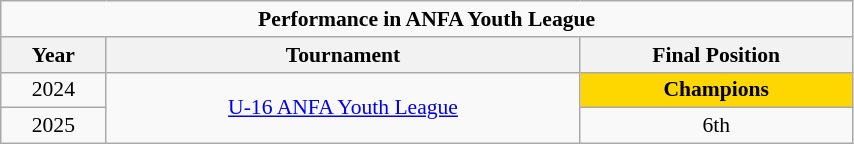<table class="wikitable sortable" style="text-align:center; font-size:90%; width:45%;">
<tr>
<td colspan="3"><strong>Performance in ANFA Youth League</strong></td>
</tr>
<tr>
<th style="text-align:center; width:"5%";">Year</th>
<th style="text-align:center; width:"20%";">Tournament</th>
<th style="text-align:center; width:"20%";">Final Position</th>
</tr>
<tr>
<td>2024</td>
<td rowspan=2><a href='#'>U-16 ANFA Youth League</a></td>
<td bgcolor=gold><strong>Champions</strong></td>
</tr>
<tr>
<td>2025</td>
<td>6th</td>
</tr>
</table>
